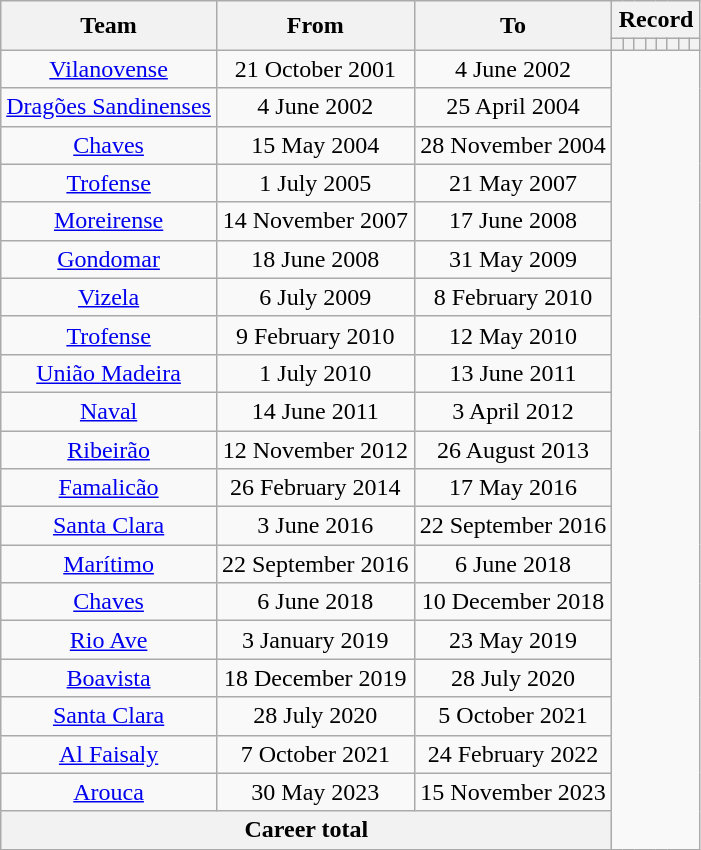<table class=wikitable style=text-align:center>
<tr>
<th rowspan="2">Team</th>
<th rowspan="2">From</th>
<th rowspan="2">To</th>
<th colspan="8">Record</th>
</tr>
<tr>
<th></th>
<th></th>
<th></th>
<th></th>
<th></th>
<th></th>
<th></th>
<th></th>
</tr>
<tr>
<td><a href='#'>Vilanovense</a></td>
<td>21 October 2001</td>
<td>4 June 2002<br></td>
</tr>
<tr>
<td><a href='#'>Dragões Sandinenses</a></td>
<td>4 June 2002</td>
<td>25 April 2004<br></td>
</tr>
<tr>
<td><a href='#'>Chaves</a></td>
<td>15 May 2004</td>
<td>28 November 2004<br></td>
</tr>
<tr>
<td><a href='#'>Trofense</a></td>
<td>1 July 2005</td>
<td>21 May 2007<br></td>
</tr>
<tr>
<td><a href='#'>Moreirense</a></td>
<td>14 November 2007</td>
<td>17 June 2008<br></td>
</tr>
<tr>
<td><a href='#'>Gondomar</a></td>
<td>18 June 2008</td>
<td>31 May 2009<br></td>
</tr>
<tr>
<td><a href='#'>Vizela</a></td>
<td>6 July 2009</td>
<td>8 February 2010<br></td>
</tr>
<tr>
<td><a href='#'>Trofense</a></td>
<td>9 February 2010</td>
<td>12 May 2010<br></td>
</tr>
<tr>
<td><a href='#'>União Madeira</a></td>
<td>1 July 2010</td>
<td>13 June 2011<br></td>
</tr>
<tr>
<td><a href='#'>Naval</a></td>
<td>14 June 2011</td>
<td>3 April 2012<br></td>
</tr>
<tr>
<td><a href='#'>Ribeirão</a></td>
<td>12 November 2012</td>
<td>26 August 2013<br></td>
</tr>
<tr>
<td><a href='#'>Famalicão</a></td>
<td>26 February 2014</td>
<td>17 May 2016<br></td>
</tr>
<tr>
<td><a href='#'>Santa Clara</a></td>
<td>3 June 2016</td>
<td>22 September 2016<br></td>
</tr>
<tr>
<td><a href='#'>Marítimo</a></td>
<td>22 September 2016</td>
<td>6 June 2018<br></td>
</tr>
<tr>
<td><a href='#'>Chaves</a></td>
<td>6 June 2018</td>
<td>10 December 2018<br></td>
</tr>
<tr>
<td><a href='#'>Rio Ave</a></td>
<td>3 January 2019</td>
<td>23 May 2019<br></td>
</tr>
<tr>
<td><a href='#'>Boavista</a></td>
<td>18 December 2019</td>
<td>28 July 2020<br></td>
</tr>
<tr>
<td><a href='#'>Santa Clara</a></td>
<td>28 July 2020</td>
<td>5 October 2021<br></td>
</tr>
<tr>
<td><a href='#'>Al Faisaly</a></td>
<td>7 October 2021</td>
<td>24 February 2022<br></td>
</tr>
<tr>
<td><a href='#'>Arouca</a></td>
<td>30 May 2023</td>
<td>15 November 2023<br></td>
</tr>
<tr>
<th colspan=3>Career total<br></th>
</tr>
</table>
